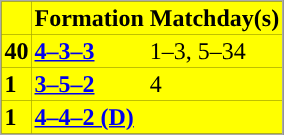<table class="toccolours" border="0" cellpadding="2" cellspacing="0" align="center" style="margin: 0.5em 0 1em 1em; background: #000000; border: 1px #aaaaaa solid;">
<tr bgcolor=#FFFF00>
<th></th>
<th>Formation</th>
<th>Matchday(s)</th>
</tr>
<tr bgcolor=#FFFF00>
<td><strong>40</strong></td>
<td><a href='#'><span><strong>4–3–3</strong></span></a></td>
<td>1–3, 5–34</td>
</tr>
<tr bgcolor=#FFFF00>
<td><strong>1</strong></td>
<td><a href='#'><span><strong>3–5–2</strong></span></a></td>
<td>4</td>
</tr>
<tr bgcolor=#FFFF00>
<td><strong>1</strong></td>
<td><a href='#'><span><strong>4–4–2 (D)</strong></span></a></td>
<td></td>
</tr>
</table>
